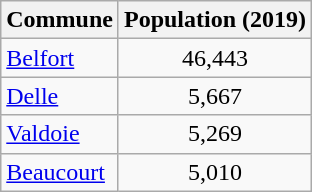<table class=wikitable>
<tr>
<th>Commune</th>
<th>Population (2019)</th>
</tr>
<tr>
<td><a href='#'>Belfort</a></td>
<td style="text-align: center;">46,443</td>
</tr>
<tr>
<td><a href='#'>Delle</a></td>
<td style="text-align: center;">5,667</td>
</tr>
<tr>
<td><a href='#'>Valdoie</a></td>
<td style="text-align: center;">5,269</td>
</tr>
<tr>
<td><a href='#'>Beaucourt</a></td>
<td style="text-align: center;">5,010</td>
</tr>
</table>
